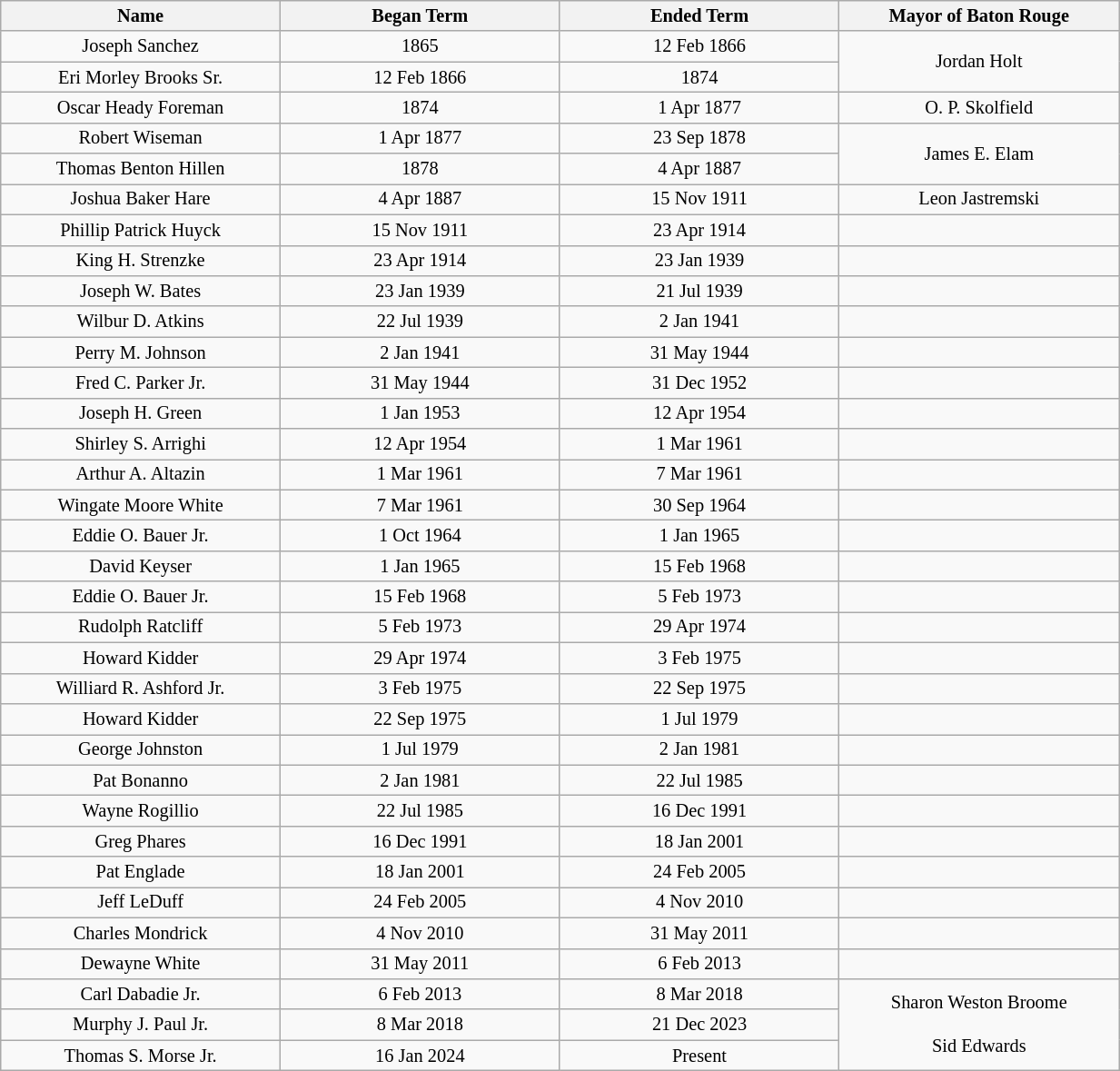<table class="wikitable sortable" style="width:65%; text-align:center; font-size:85%;">
<tr>
<th style="width:25%;">Name</th>
<th style="width:25%;">Began Term</th>
<th style="width:25%;">Ended Term</th>
<th style="width:25%;">Mayor of Baton Rouge</th>
</tr>
<tr>
<td>Joseph Sanchez</td>
<td>1865</td>
<td>12 Feb 1866</td>
<td rowspan="2">Jordan Holt</td>
</tr>
<tr>
<td>Eri Morley Brooks Sr.</td>
<td>12 Feb 1866</td>
<td>1874</td>
</tr>
<tr>
<td>Oscar Heady Foreman</td>
<td>1874</td>
<td>1 Apr 1877</td>
<td>O. P. Skolfield</td>
</tr>
<tr>
<td>Robert Wiseman</td>
<td>1 Apr 1877</td>
<td>23 Sep 1878</td>
<td rowspan="2">James E. Elam</td>
</tr>
<tr>
<td>Thomas Benton Hillen</td>
<td>1878</td>
<td>4 Apr 1887</td>
</tr>
<tr>
<td>Joshua Baker Hare</td>
<td>4 Apr 1887</td>
<td>15 Nov 1911</td>
<td>Leon Jastremski</td>
</tr>
<tr>
<td>Phillip Patrick Huyck</td>
<td>15 Nov 1911</td>
<td>23 Apr 1914</td>
<td></td>
</tr>
<tr>
<td>King H. Strenzke</td>
<td>23 Apr 1914</td>
<td>23 Jan 1939</td>
<td></td>
</tr>
<tr>
<td>Joseph W. Bates</td>
<td>23 Jan 1939</td>
<td>21 Jul 1939</td>
<td></td>
</tr>
<tr>
<td>Wilbur D. Atkins</td>
<td>22 Jul 1939</td>
<td>2 Jan 1941</td>
<td></td>
</tr>
<tr>
<td>Perry M. Johnson</td>
<td>2 Jan 1941</td>
<td>31 May 1944</td>
<td></td>
</tr>
<tr>
<td>Fred C. Parker Jr.</td>
<td>31 May 1944</td>
<td>31 Dec 1952</td>
<td></td>
</tr>
<tr>
<td>Joseph H. Green</td>
<td>1 Jan 1953</td>
<td>12 Apr 1954</td>
<td></td>
</tr>
<tr>
<td>Shirley S. Arrighi</td>
<td>12 Apr 1954</td>
<td>1 Mar 1961</td>
<td></td>
</tr>
<tr>
<td>Arthur A. Altazin</td>
<td>1 Mar 1961</td>
<td>7 Mar 1961</td>
<td></td>
</tr>
<tr>
<td>Wingate Moore White</td>
<td>7 Mar 1961</td>
<td>30 Sep 1964</td>
<td></td>
</tr>
<tr>
<td>Eddie O. Bauer Jr.</td>
<td>1 Oct 1964</td>
<td>1 Jan 1965</td>
<td></td>
</tr>
<tr>
<td>David Keyser</td>
<td>1 Jan 1965</td>
<td>15 Feb 1968</td>
<td></td>
</tr>
<tr>
<td>Eddie O. Bauer Jr.</td>
<td>15 Feb 1968</td>
<td>5 Feb 1973</td>
<td></td>
</tr>
<tr>
<td>Rudolph Ratcliff</td>
<td>5 Feb 1973</td>
<td>29 Apr 1974</td>
<td></td>
</tr>
<tr>
<td>Howard Kidder</td>
<td>29 Apr 1974</td>
<td>3 Feb 1975</td>
<td></td>
</tr>
<tr>
<td>Williard R. Ashford Jr.</td>
<td>3 Feb 1975</td>
<td>22 Sep 1975</td>
<td></td>
</tr>
<tr>
<td>Howard Kidder</td>
<td>22 Sep 1975</td>
<td>1 Jul 1979</td>
<td></td>
</tr>
<tr>
<td>George Johnston</td>
<td>1 Jul 1979</td>
<td>2 Jan 1981</td>
<td></td>
</tr>
<tr>
<td>Pat Bonanno</td>
<td>2 Jan 1981</td>
<td>22 Jul 1985</td>
<td></td>
</tr>
<tr>
<td>Wayne Rogillio</td>
<td>22 Jul 1985</td>
<td>16 Dec 1991</td>
<td></td>
</tr>
<tr>
<td>Greg Phares</td>
<td>16 Dec 1991</td>
<td>18 Jan 2001</td>
<td></td>
</tr>
<tr>
<td>Pat Englade</td>
<td>18 Jan 2001</td>
<td>24 Feb 2005</td>
<td></td>
</tr>
<tr>
<td>Jeff LeDuff</td>
<td>24 Feb 2005</td>
<td>4 Nov 2010</td>
<td></td>
</tr>
<tr>
<td>Charles Mondrick</td>
<td>4 Nov 2010</td>
<td>31 May 2011</td>
<td></td>
</tr>
<tr>
<td>Dewayne White</td>
<td>31 May 2011</td>
<td>6 Feb 2013</td>
<td></td>
</tr>
<tr>
<td>Carl Dabadie Jr.</td>
<td>6 Feb 2013</td>
<td>8 Mar 2018</td>
<td rowspan="3">Sharon Weston Broome<br><br>Sid Edwards</td>
</tr>
<tr>
<td>Murphy J. Paul Jr.</td>
<td>8 Mar 2018</td>
<td>21 Dec 2023</td>
</tr>
<tr>
<td>Thomas S. Morse Jr.</td>
<td>16 Jan 2024</td>
<td>Present</td>
</tr>
</table>
